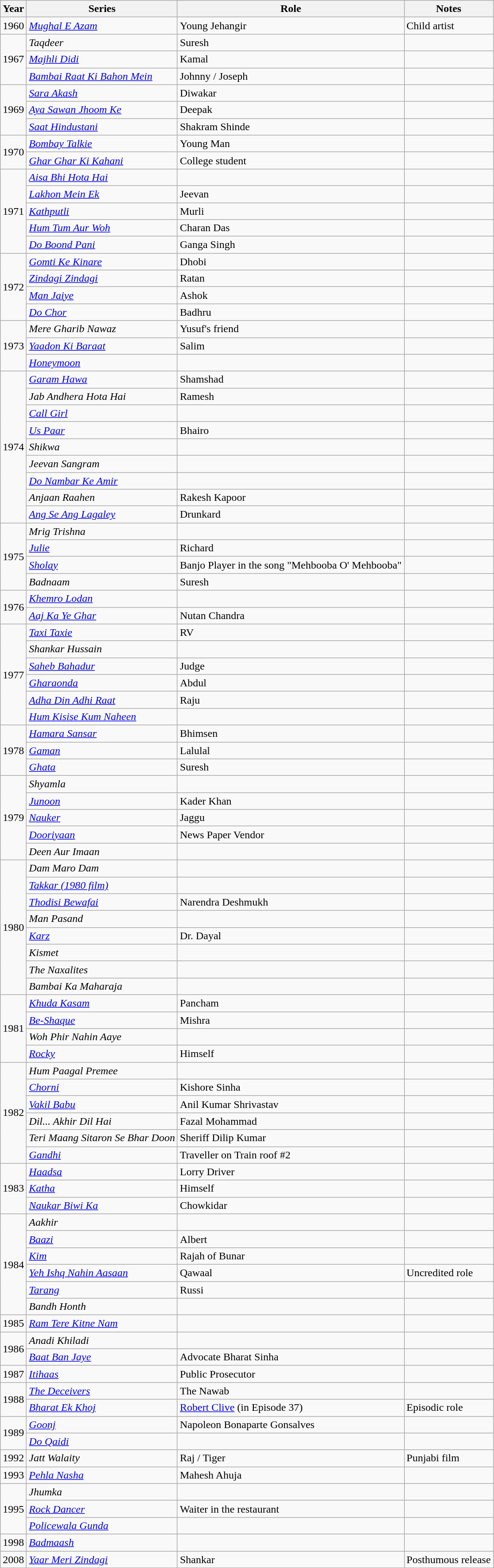<table class="wikitable">
<tr>
<th>Year</th>
<th>Series</th>
<th>Role</th>
<th>Notes</th>
</tr>
<tr>
<td>1960</td>
<td><em><a href='#'>Mughal E Azam</a></em></td>
<td>Young Jehangir</td>
<td>Child artist</td>
</tr>
<tr>
<td rowspan="3">1967</td>
<td><em>Taqdeer</em></td>
<td>Suresh</td>
<td></td>
</tr>
<tr>
<td><em><a href='#'>Majhli Didi</a></em></td>
<td>Kamal</td>
<td></td>
</tr>
<tr>
<td><em><a href='#'>Bambai Raat Ki Bahon Mein</a></em></td>
<td>Johnny / Joseph</td>
<td></td>
</tr>
<tr>
<td rowspan="3">1969</td>
<td><em><a href='#'>Sara Akash</a></em></td>
<td>Diwakar</td>
<td></td>
</tr>
<tr>
<td><em><a href='#'>Aya Sawan Jhoom Ke</a></em></td>
<td>Deepak</td>
<td></td>
</tr>
<tr>
<td><em><a href='#'>Saat Hindustani</a></em></td>
<td>Shakram Shinde</td>
<td></td>
</tr>
<tr>
<td rowspan="2">1970</td>
<td><em><a href='#'>Bombay Talkie</a></em></td>
<td>Young Man</td>
<td></td>
</tr>
<tr>
<td><em><a href='#'>Ghar Ghar Ki Kahani</a></em></td>
<td>College student</td>
<td></td>
</tr>
<tr>
<td rowspan="5">1971</td>
<td><em><a href='#'>Aisa Bhi Hota Hai</a></em></td>
<td></td>
<td></td>
</tr>
<tr>
<td><em><a href='#'>Lakhon Mein Ek</a></em></td>
<td>Jeevan</td>
<td></td>
</tr>
<tr>
<td><em><a href='#'>Kathputli</a></em></td>
<td>Murli</td>
<td></td>
</tr>
<tr>
<td><em><a href='#'>Hum Tum Aur Woh</a></em></td>
<td>Charan Das</td>
<td></td>
</tr>
<tr>
<td><em><a href='#'>Do Boond Pani</a></em></td>
<td>Ganga Singh</td>
<td></td>
</tr>
<tr>
<td rowspan="4">1972</td>
<td><em><a href='#'>Gomti Ke Kinare</a></em></td>
<td>Dhobi</td>
<td></td>
</tr>
<tr>
<td><em><a href='#'>Zindagi Zindagi</a></em></td>
<td>Ratan</td>
<td></td>
</tr>
<tr>
<td><em><a href='#'>Man Jaiye</a></em></td>
<td>Ashok</td>
<td></td>
</tr>
<tr>
<td><em><a href='#'>Do Chor</a></em></td>
<td>Badhru</td>
<td></td>
</tr>
<tr>
<td rowspan="3">1973</td>
<td><em>Mere Gharib Nawaz</em></td>
<td>Yusuf's friend</td>
<td></td>
</tr>
<tr>
<td><em><a href='#'>Yaadon Ki Baraat</a></em></td>
<td>Salim</td>
<td></td>
</tr>
<tr>
<td><em><a href='#'>Honeymoon</a></em></td>
<td></td>
<td></td>
</tr>
<tr>
<td rowspan="9">1974</td>
<td><em><a href='#'>Garam Hawa</a></em></td>
<td>Shamshad</td>
<td></td>
</tr>
<tr>
<td><em>Jab Andhera Hota Hai</em></td>
<td>Ramesh</td>
<td></td>
</tr>
<tr>
<td><em><a href='#'>Call Girl</a></em></td>
<td></td>
<td></td>
</tr>
<tr>
<td><em><a href='#'>Us Paar</a></em></td>
<td>Bhairo</td>
<td></td>
</tr>
<tr>
<td><em>Shikwa</em></td>
<td></td>
<td></td>
</tr>
<tr>
<td><em>Jeevan Sangram</em></td>
<td></td>
<td></td>
</tr>
<tr>
<td><em><a href='#'>Do Nambar Ke Amir</a></em></td>
<td></td>
<td></td>
</tr>
<tr>
<td><em>Anjaan Raahen</em></td>
<td>Rakesh Kapoor</td>
<td></td>
</tr>
<tr>
<td><em><a href='#'>Ang Se Ang Lagaley</a></em></td>
<td>Drunkard</td>
<td></td>
</tr>
<tr>
<td rowspan="4">1975</td>
<td><em>Mrig Trishna</em></td>
<td></td>
<td></td>
</tr>
<tr>
<td><em><a href='#'>Julie</a></em></td>
<td>Richard</td>
<td></td>
</tr>
<tr>
<td><em><a href='#'>Sholay</a></em></td>
<td>Banjo Player in the song "Mehbooba O' Mehbooba"</td>
<td></td>
</tr>
<tr>
<td><em>Badnaam</em></td>
<td>Suresh</td>
<td></td>
</tr>
<tr>
<td rowspan="2">1976</td>
<td><em><a href='#'>Khemro Lodan</a></em></td>
<td></td>
<td></td>
</tr>
<tr>
<td><em><a href='#'>Aaj Ka Ye Ghar</a></em></td>
<td>Nutan Chandra</td>
<td></td>
</tr>
<tr>
<td rowspan="6">1977</td>
<td><em><a href='#'>Taxi Taxie</a></em></td>
<td>RV</td>
<td></td>
</tr>
<tr>
<td><em>Shankar Hussain</em></td>
<td></td>
<td></td>
</tr>
<tr>
<td><em><a href='#'>Saheb Bahadur</a></em></td>
<td>Judge</td>
<td></td>
</tr>
<tr>
<td><em><a href='#'>Gharaonda</a></em></td>
<td>Abdul</td>
<td></td>
</tr>
<tr>
<td><em><a href='#'>Adha Din Adhi Raat</a></em></td>
<td>Raju</td>
<td></td>
</tr>
<tr>
<td><em><a href='#'>Hum Kisise Kum Naheen</a></em></td>
<td></td>
<td></td>
</tr>
<tr>
<td rowspan="3">1978</td>
<td><em><a href='#'>Hamara Sansar</a></em></td>
<td>Bhimsen</td>
</tr>
<tr>
<td><em><a href='#'>Gaman</a></em></td>
<td>Lalulal</td>
<td></td>
</tr>
<tr>
<td><em><a href='#'>Ghata</a></em></td>
<td>Suresh</td>
<td></td>
</tr>
<tr>
<td rowspan="5">1979</td>
<td><em>Shyamla</em></td>
<td></td>
</tr>
<tr>
<td><em><a href='#'>Junoon</a></em></td>
<td>Kader Khan</td>
<td></td>
</tr>
<tr>
<td><em><a href='#'>Nauker</a></em></td>
<td>Jaggu</td>
<td></td>
</tr>
<tr>
<td><em><a href='#'>Dooriyaan</a></em></td>
<td>News Paper Vendor</td>
<td></td>
</tr>
<tr>
<td><em>Deen Aur Imaan</em></td>
<td></td>
<td></td>
</tr>
<tr>
<td rowspan="8">1980</td>
<td><em>Dam Maro Dam</em></td>
<td></td>
<td></td>
</tr>
<tr>
<td><em><a href='#'>Takkar (1980 film)</a></em></td>
<td></td>
<td></td>
</tr>
<tr>
<td><em><a href='#'>Thodisi Bewafai</a></em></td>
<td>Narendra Deshmukh</td>
<td></td>
</tr>
<tr>
<td><em>Man Pasand</em></td>
<td></td>
<td></td>
</tr>
<tr>
<td><em><a href='#'>Karz</a></em></td>
<td>Dr. Dayal</td>
<td></td>
</tr>
<tr>
<td><em>Kismet</em></td>
<td></td>
<td></td>
</tr>
<tr>
<td><em>The Naxalites</em></td>
<td></td>
<td></td>
</tr>
<tr>
<td><em>Bambai Ka Maharaja</em></td>
<td></td>
<td></td>
</tr>
<tr>
<td rowspan="4">1981</td>
<td><em><a href='#'>Khuda Kasam</a></em></td>
<td>Pancham</td>
<td></td>
</tr>
<tr>
<td><em><a href='#'>Be-Shaque</a></em></td>
<td>Mishra</td>
<td></td>
</tr>
<tr>
<td><em>Woh Phir Nahin Aaye</em></td>
<td></td>
<td></td>
</tr>
<tr>
<td><em><a href='#'>Rocky</a></em></td>
<td>Himself</td>
<td></td>
</tr>
<tr>
<td rowspan="6">1982</td>
<td><em>Hum Paagal Premee</em></td>
<td></td>
<td></td>
</tr>
<tr>
<td><em><a href='#'>Chorni</a></em></td>
<td>Kishore Sinha</td>
<td></td>
</tr>
<tr>
<td><em><a href='#'>Vakil Babu</a></em></td>
<td>Anil Kumar Shrivastav</td>
<td></td>
</tr>
<tr>
<td><em>Dil... Akhir Dil Hai</em></td>
<td>Fazal Mohammad</td>
<td></td>
</tr>
<tr>
<td><em>Teri Maang Sitaron Se Bhar Doon</em></td>
<td>Sheriff Dilip Kumar</td>
<td></td>
</tr>
<tr>
<td><em><a href='#'>Gandhi</a></em></td>
<td>Traveller on Train roof #2</td>
<td></td>
</tr>
<tr>
<td rowspan="3">1983</td>
<td><em><a href='#'>Haadsa</a></em></td>
<td>Lorry Driver</td>
<td></td>
</tr>
<tr>
<td><em><a href='#'>Katha</a></em></td>
<td>Himself</td>
<td></td>
</tr>
<tr>
<td><em><a href='#'>Naukar Biwi Ka</a></em></td>
<td>Chowkidar</td>
<td></td>
</tr>
<tr>
<td rowspan="6">1984</td>
<td><em>Aakhir</em></td>
<td></td>
<td></td>
</tr>
<tr>
<td><em><a href='#'>Baazi</a></em></td>
<td>Albert</td>
<td></td>
</tr>
<tr>
<td><em><a href='#'>Kim</a></em></td>
<td>Rajah of Bunar</td>
<td></td>
</tr>
<tr>
<td><em><a href='#'>Yeh Ishq Nahin Aasaan</a></em></td>
<td>Qawaal</td>
<td>Uncredited role</td>
</tr>
<tr>
<td><em><a href='#'>Tarang</a></em></td>
<td>Russi</td>
<td></td>
</tr>
<tr>
<td><em>Bandh Honth</em></td>
<td></td>
<td></td>
</tr>
<tr>
<td>1985</td>
<td><em><a href='#'>Ram Tere Kitne Nam</a></em></td>
<td></td>
<td></td>
</tr>
<tr>
<td rowspan="2">1986</td>
<td><em>Anadi Khiladi</em></td>
<td></td>
<td></td>
</tr>
<tr>
<td><em><a href='#'>Baat Ban Jaye</a></em></td>
<td>Advocate Bharat Sinha</td>
<td></td>
</tr>
<tr>
<td>1987</td>
<td><em><a href='#'>Itihaas</a></em></td>
<td>Public Prosecutor</td>
<td></td>
</tr>
<tr>
<td rowspan="2">1988</td>
<td><em><a href='#'>The Deceivers</a></em></td>
<td>The Nawab</td>
<td></td>
</tr>
<tr>
<td><em><a href='#'>Bharat Ek Khoj</a></em></td>
<td><a href='#'>Robert Clive</a> (in Episode 37)</td>
<td>Episodic role</td>
</tr>
<tr>
<td rowspan="2">1989</td>
<td><em><a href='#'>Goonj</a></em></td>
<td>Napoleon Bonaparte Gonsalves</td>
<td></td>
</tr>
<tr>
<td><em><a href='#'>Do Qaidi</a></em></td>
<td></td>
<td></td>
</tr>
<tr>
<td>1992</td>
<td><em>Jatt Walaity</em></td>
<td>Raj / Tiger</td>
<td>Punjabi film</td>
</tr>
<tr>
<td>1993</td>
<td><em><a href='#'>Pehla Nasha</a></em></td>
<td>Mahesh Ahuja</td>
<td></td>
</tr>
<tr>
<td rowspan="3">1995</td>
<td><em>Jhumka</em></td>
<td></td>
<td></td>
</tr>
<tr>
<td><em><a href='#'>Rock Dancer</a></em></td>
<td>Waiter in the restaurant</td>
<td></td>
</tr>
<tr>
<td><em><a href='#'>Policewala Gunda</a></em></td>
<td></td>
<td></td>
</tr>
<tr>
<td>1998</td>
<td><em><a href='#'>Badmaash</a></em></td>
<td></td>
<td></td>
</tr>
<tr>
<td>2008</td>
<td><em><a href='#'>Yaar Meri Zindagi</a></em></td>
<td>Shankar</td>
<td>Posthumous release</td>
</tr>
<tr>
</tr>
</table>
